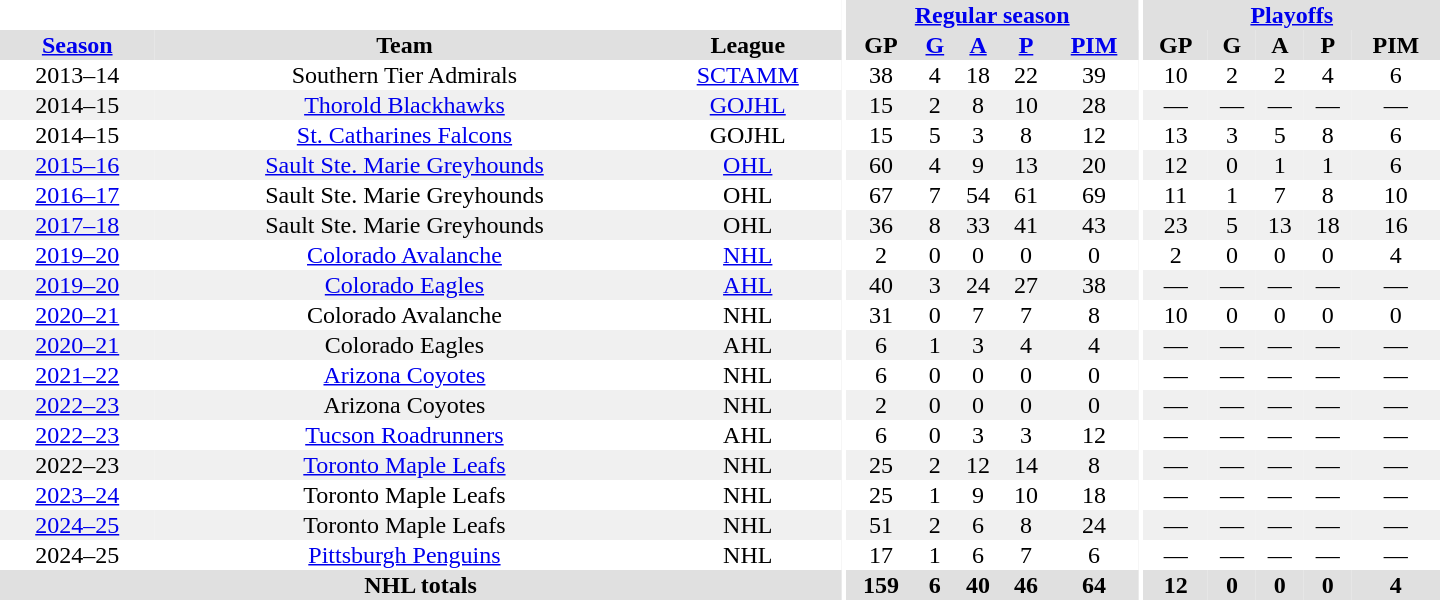<table border="0" cellpadding="1" cellspacing="0" style="text-align:center; width:60em">
<tr bgcolor="#e0e0e0">
<th colspan="3"  bgcolor="#ffffff"></th>
<th rowspan="99" bgcolor="#ffffff"></th>
<th colspan="5"><a href='#'>Regular season</a></th>
<th rowspan="99" bgcolor="#ffffff"></th>
<th colspan="5"><a href='#'>Playoffs</a></th>
</tr>
<tr bgcolor="e0e0e0">
<th><a href='#'>Season</a></th>
<th>Team</th>
<th>League</th>
<th>GP</th>
<th><a href='#'>G</a></th>
<th><a href='#'>A</a></th>
<th><a href='#'>P</a></th>
<th><a href='#'>PIM</a></th>
<th>GP</th>
<th>G</th>
<th>A</th>
<th>P</th>
<th>PIM</th>
</tr>
<tr>
<td>2013–14</td>
<td>Southern Tier Admirals</td>
<td><a href='#'>SCTAMM</a></td>
<td>38</td>
<td>4</td>
<td>18</td>
<td>22</td>
<td>39</td>
<td>10</td>
<td>2</td>
<td>2</td>
<td>4</td>
<td>6</td>
</tr>
<tr bgcolor="#f0f0f0">
<td>2014–15</td>
<td><a href='#'>Thorold Blackhawks</a></td>
<td><a href='#'>GOJHL</a></td>
<td>15</td>
<td>2</td>
<td>8</td>
<td>10</td>
<td>28</td>
<td>—</td>
<td>—</td>
<td>—</td>
<td>—</td>
<td>—</td>
</tr>
<tr>
<td>2014–15</td>
<td><a href='#'>St. Catharines Falcons</a></td>
<td>GOJHL</td>
<td>15</td>
<td>5</td>
<td>3</td>
<td>8</td>
<td>12</td>
<td>13</td>
<td>3</td>
<td>5</td>
<td>8</td>
<td>6</td>
</tr>
<tr bgcolor="f0f0f0">
<td><a href='#'>2015–16</a></td>
<td><a href='#'>Sault Ste. Marie Greyhounds</a></td>
<td><a href='#'>OHL</a></td>
<td>60</td>
<td>4</td>
<td>9</td>
<td>13</td>
<td>20</td>
<td>12</td>
<td>0</td>
<td>1</td>
<td>1</td>
<td>6</td>
</tr>
<tr>
<td><a href='#'>2016–17</a></td>
<td>Sault Ste. Marie Greyhounds</td>
<td>OHL</td>
<td>67</td>
<td>7</td>
<td>54</td>
<td>61</td>
<td>69</td>
<td>11</td>
<td>1</td>
<td>7</td>
<td>8</td>
<td>10</td>
</tr>
<tr bgcolor="f0f0f0">
<td><a href='#'>2017–18</a></td>
<td>Sault Ste. Marie Greyhounds</td>
<td>OHL</td>
<td>36</td>
<td>8</td>
<td>33</td>
<td>41</td>
<td>43</td>
<td>23</td>
<td>5</td>
<td>13</td>
<td>18</td>
<td>16</td>
</tr>
<tr>
<td><a href='#'>2019–20</a></td>
<td><a href='#'>Colorado Avalanche</a></td>
<td><a href='#'>NHL</a></td>
<td>2</td>
<td>0</td>
<td>0</td>
<td>0</td>
<td>0</td>
<td>2</td>
<td>0</td>
<td>0</td>
<td>0</td>
<td>4</td>
</tr>
<tr bgcolor="#f0f0f0">
<td><a href='#'>2019–20</a></td>
<td><a href='#'>Colorado Eagles</a></td>
<td><a href='#'>AHL</a></td>
<td>40</td>
<td>3</td>
<td>24</td>
<td>27</td>
<td>38</td>
<td>—</td>
<td>—</td>
<td>—</td>
<td>—</td>
<td>—</td>
</tr>
<tr>
<td><a href='#'>2020–21</a></td>
<td>Colorado Avalanche</td>
<td>NHL</td>
<td>31</td>
<td>0</td>
<td>7</td>
<td>7</td>
<td>8</td>
<td>10</td>
<td>0</td>
<td>0</td>
<td>0</td>
<td>0</td>
</tr>
<tr bgcolor="#f0f0f0">
<td><a href='#'>2020–21</a></td>
<td>Colorado Eagles</td>
<td>AHL</td>
<td>6</td>
<td>1</td>
<td>3</td>
<td>4</td>
<td>4</td>
<td>—</td>
<td>—</td>
<td>—</td>
<td>—</td>
<td>—</td>
</tr>
<tr>
<td><a href='#'>2021–22</a></td>
<td><a href='#'>Arizona Coyotes</a></td>
<td>NHL</td>
<td>6</td>
<td>0</td>
<td>0</td>
<td>0</td>
<td>0</td>
<td>—</td>
<td>—</td>
<td>—</td>
<td>—</td>
<td>—</td>
</tr>
<tr bgcolor="#f0f0f0">
<td><a href='#'>2022–23</a></td>
<td>Arizona Coyotes</td>
<td>NHL</td>
<td>2</td>
<td>0</td>
<td>0</td>
<td>0</td>
<td>0</td>
<td>—</td>
<td>—</td>
<td>—</td>
<td>—</td>
<td>—</td>
</tr>
<tr>
<td><a href='#'>2022–23</a></td>
<td><a href='#'>Tucson Roadrunners</a></td>
<td>AHL</td>
<td>6</td>
<td>0</td>
<td>3</td>
<td>3</td>
<td>12</td>
<td>—</td>
<td>—</td>
<td>—</td>
<td>—</td>
<td>—</td>
</tr>
<tr bgcolor="#f0f0f0">
<td>2022–23</td>
<td><a href='#'>Toronto Maple Leafs</a></td>
<td>NHL</td>
<td>25</td>
<td>2</td>
<td>12</td>
<td>14</td>
<td>8</td>
<td>—</td>
<td>—</td>
<td>—</td>
<td>—</td>
<td>—</td>
</tr>
<tr>
<td><a href='#'>2023–24</a></td>
<td>Toronto Maple Leafs</td>
<td>NHL</td>
<td>25</td>
<td>1</td>
<td>9</td>
<td>10</td>
<td>18</td>
<td>—</td>
<td>—</td>
<td>—</td>
<td>—</td>
<td>—</td>
</tr>
<tr bgcolor="#f0f0f0">
<td><a href='#'>2024–25</a></td>
<td>Toronto Maple Leafs</td>
<td>NHL</td>
<td>51</td>
<td>2</td>
<td>6</td>
<td>8</td>
<td>24</td>
<td>—</td>
<td>—</td>
<td>—</td>
<td>—</td>
<td>—</td>
</tr>
<tr>
<td>2024–25</td>
<td><a href='#'>Pittsburgh Penguins</a></td>
<td>NHL</td>
<td>17</td>
<td>1</td>
<td>6</td>
<td>7</td>
<td>6</td>
<td>—</td>
<td>—</td>
<td>—</td>
<td>—</td>
<td>—</td>
</tr>
<tr bgcolor=e0e0e0>
<th colspan="3">NHL totals</th>
<th>159</th>
<th>6</th>
<th>40</th>
<th>46</th>
<th>64</th>
<th>12</th>
<th>0</th>
<th>0</th>
<th>0</th>
<th>4</th>
</tr>
</table>
